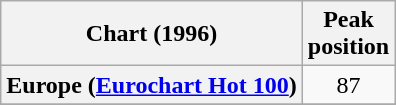<table class="wikitable sortable plainrowheaders" style="text-align:center">
<tr>
<th>Chart (1996)</th>
<th>Peak<br>position</th>
</tr>
<tr>
<th scope="row">Europe (<a href='#'>Eurochart Hot 100</a>)</th>
<td>87</td>
</tr>
<tr>
</tr>
<tr>
</tr>
</table>
